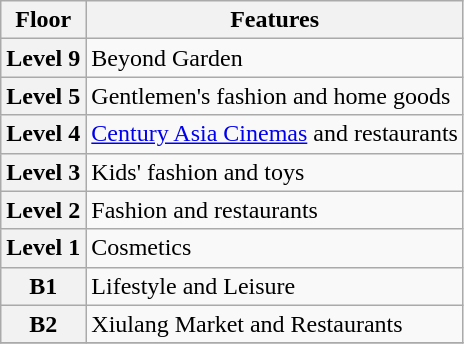<table class="wikitable">
<tr>
<th>Floor</th>
<th>Features</th>
</tr>
<tr>
<th>Level 9</th>
<td>Beyond Garden</td>
</tr>
<tr>
<th>Level 5</th>
<td>Gentlemen's fashion and home goods</td>
</tr>
<tr>
<th>Level 4</th>
<td><a href='#'>Century Asia Cinemas</a> and restaurants</td>
</tr>
<tr>
<th>Level 3</th>
<td>Kids' fashion and toys</td>
</tr>
<tr>
<th>Level 2</th>
<td>Fashion and restaurants</td>
</tr>
<tr>
<th>Level 1</th>
<td>Cosmetics</td>
</tr>
<tr>
<th>B1</th>
<td>Lifestyle and Leisure</td>
</tr>
<tr>
<th>B2</th>
<td>Xiulang Market and Restaurants</td>
</tr>
<tr>
</tr>
</table>
